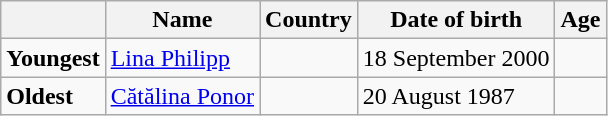<table class="wikitable">
<tr>
<th></th>
<th><strong>Name</strong></th>
<th><strong>Country</strong></th>
<th><strong>Date of birth</strong></th>
<th><strong>Age</strong></th>
</tr>
<tr>
<td><strong>Youngest</strong></td>
<td><a href='#'>Lina Philipp</a></td>
<td></td>
<td>18 September 2000</td>
<td></td>
</tr>
<tr>
<td><strong>Oldest</strong></td>
<td><a href='#'>Cătălina Ponor</a></td>
<td></td>
<td>20 August 1987</td>
<td></td>
</tr>
</table>
